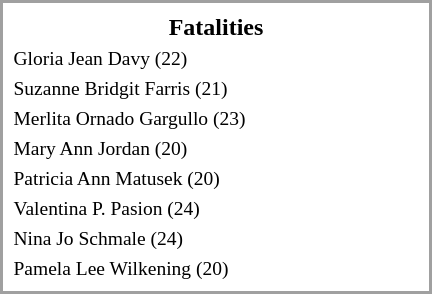<table style="float:right; margin:1em; width:18em; border:2px solid #a0a0a0; padding:4px; background:#k9k9k9; text-align:left;">
<tr style="text-align:center;">
<td><strong>Fatalities</strong></td>
</tr>
<tr style="text-align:left; font-size:small;">
<td>Gloria Jean Davy (22)</td>
</tr>
<tr style="text-align:left; font-size:small;">
<td>Suzanne Bridgit Farris (21)</td>
</tr>
<tr style="text-align:left; font-size:small;">
<td>Merlita Ornado Gargullo (23)</td>
</tr>
<tr style="text-align:left; font-size:small;">
<td>Mary Ann Jordan (20)</td>
</tr>
<tr style="text-align:left; font-size:small;">
<td>Patricia Ann Matusek (20)</td>
</tr>
<tr style="text-align:left; font-size:small;">
<td>Valentina P. Pasion (24)</td>
</tr>
<tr style="text-align:left; font-size:small;">
<td>Nina Jo Schmale (24)</td>
</tr>
<tr style="text-align:left; font-size:small;">
<td>Pamela Lee Wilkening (20)</td>
</tr>
</table>
